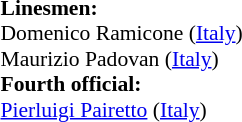<table style="width:100%; font-size:90%;">
<tr>
<td><br><strong>Linesmen:</strong>
<br>Domenico Ramicone (<a href='#'>Italy</a>)
<br>Maurizio Padovan (<a href='#'>Italy</a>)
<br><strong>Fourth official:</strong>
<br><a href='#'>Pierluigi Pairetto</a> (<a href='#'>Italy</a>)</td>
</tr>
</table>
